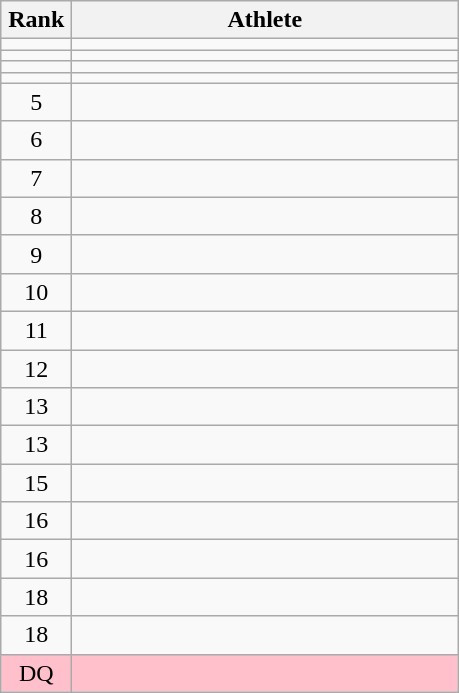<table class="wikitable" style="text-align: center;">
<tr>
<th width=40>Rank</th>
<th width=250>Athlete</th>
</tr>
<tr>
<td></td>
<td align="left"></td>
</tr>
<tr>
<td></td>
<td align="left"></td>
</tr>
<tr>
<td></td>
<td align="left"></td>
</tr>
<tr>
<td></td>
<td align="left"></td>
</tr>
<tr>
<td>5</td>
<td align="left"></td>
</tr>
<tr>
<td>6</td>
<td align="left"></td>
</tr>
<tr>
<td>7</td>
<td align="left"></td>
</tr>
<tr>
<td>8</td>
<td align="left"></td>
</tr>
<tr>
<td>9</td>
<td align="left"></td>
</tr>
<tr>
<td>10</td>
<td align="left"></td>
</tr>
<tr>
<td>11</td>
<td align="left"></td>
</tr>
<tr>
<td>12</td>
<td align="left"></td>
</tr>
<tr>
<td>13</td>
<td align="left"></td>
</tr>
<tr>
<td>13</td>
<td align="left"></td>
</tr>
<tr>
<td>15</td>
<td align="left"></td>
</tr>
<tr>
<td>16</td>
<td align="left"></td>
</tr>
<tr>
<td>16</td>
<td align="left"></td>
</tr>
<tr>
<td>18</td>
<td align="left"></td>
</tr>
<tr>
<td>18</td>
<td align="left"></td>
</tr>
<tr bgcolor=pink>
<td>DQ</td>
<td align="left"></td>
</tr>
</table>
